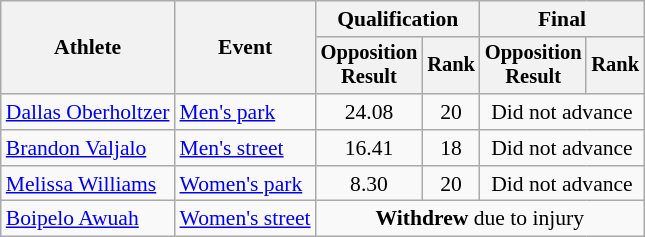<table class="wikitable" style="font-size:90%">
<tr>
<th rowspan="2">Athlete</th>
<th rowspan="2">Event</th>
<th colspan="2">Qualification</th>
<th colspan="2">Final</th>
</tr>
<tr style="font-size: 95%">
<th>Opposition<br>Result</th>
<th>Rank</th>
<th>Opposition<br>Result</th>
<th>Rank</th>
</tr>
<tr align=center>
<td align=left><a href='#'>Dallas Oberholtzer</a></td>
<td align=left><a href='#'>Men's park</a></td>
<td>24.08</td>
<td>20</td>
<td colspan="2">Did not advance</td>
</tr>
<tr align=center>
<td align=left><a href='#'>Brandon Valjalo</a></td>
<td align=left><a href='#'>Men's street</a></td>
<td>16.41</td>
<td>18</td>
<td colspan=2>Did not advance</td>
</tr>
<tr align=center>
<td align=left><a href='#'>Melissa Williams</a></td>
<td align=left><a href='#'>Women's park</a></td>
<td>8.30</td>
<td>20</td>
<td colspan="2">Did not advance</td>
</tr>
<tr align=center>
<td align=left><a href='#'>Boipelo Awuah</a></td>
<td align=left><a href='#'>Women's street</a></td>
<td colspan=4><strong>Withdrew</strong> due to injury</td>
</tr>
</table>
